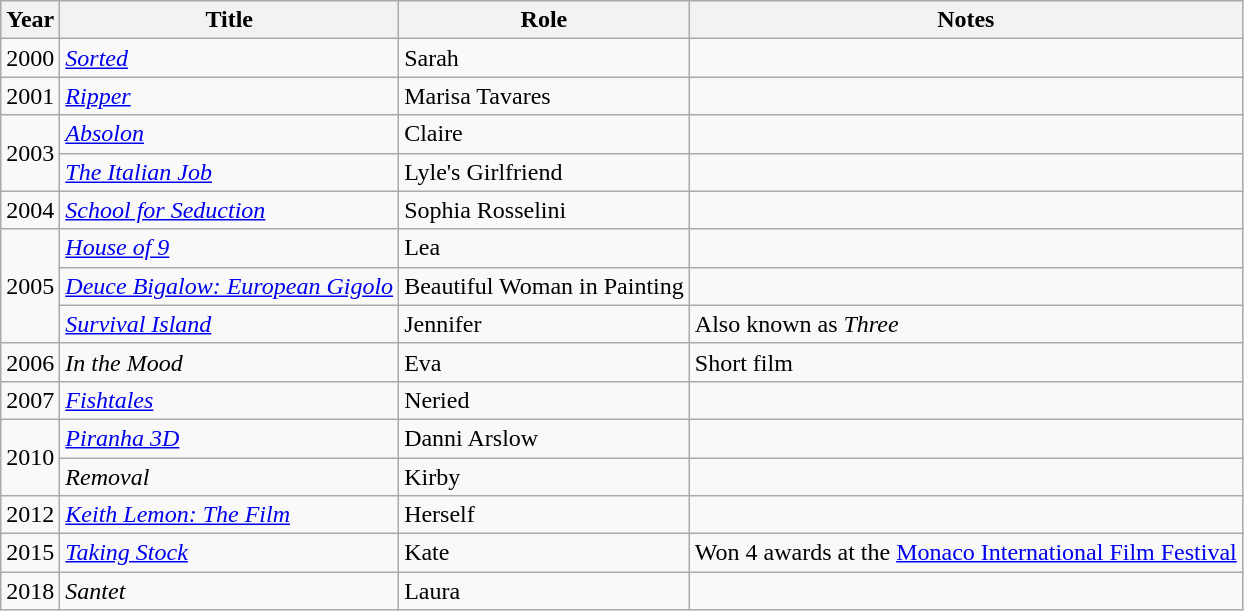<table class="wikitable">
<tr>
<th>Year</th>
<th>Title</th>
<th>Role</th>
<th>Notes</th>
</tr>
<tr>
<td>2000</td>
<td><em><a href='#'>Sorted</a></em></td>
<td>Sarah</td>
<td></td>
</tr>
<tr>
<td>2001</td>
<td><em><a href='#'>Ripper</a></em></td>
<td>Marisa Tavares</td>
<td></td>
</tr>
<tr>
<td rowspan="2">2003</td>
<td><em><a href='#'>Absolon</a></em></td>
<td>Claire</td>
<td></td>
</tr>
<tr>
<td><em><a href='#'>The Italian Job</a></em></td>
<td>Lyle's Girlfriend</td>
<td></td>
</tr>
<tr>
<td>2004</td>
<td><em><a href='#'>School for Seduction</a></em></td>
<td>Sophia Rosselini</td>
<td></td>
</tr>
<tr>
<td rowspan="3">2005</td>
<td><em><a href='#'>House of 9</a></em></td>
<td>Lea</td>
<td></td>
</tr>
<tr>
<td><em><a href='#'>Deuce Bigalow: European Gigolo</a></em></td>
<td>Beautiful Woman in Painting</td>
<td></td>
</tr>
<tr>
<td><em><a href='#'>Survival Island</a></em></td>
<td>Jennifer</td>
<td>Also known as <em>Three</em></td>
</tr>
<tr>
<td>2006</td>
<td><em>In the Mood</em></td>
<td>Eva</td>
<td>Short film</td>
</tr>
<tr>
<td>2007</td>
<td><em><a href='#'>Fishtales</a></em></td>
<td>Neried</td>
<td></td>
</tr>
<tr>
<td rowspan="2">2010</td>
<td><em><a href='#'>Piranha 3D</a></em></td>
<td>Danni Arslow</td>
<td></td>
</tr>
<tr>
<td><em>Removal</em></td>
<td>Kirby</td>
<td></td>
</tr>
<tr>
<td>2012</td>
<td><em><a href='#'>Keith Lemon: The Film</a></em></td>
<td>Herself</td>
<td></td>
</tr>
<tr>
<td>2015</td>
<td><em><a href='#'>Taking Stock</a></em></td>
<td>Kate</td>
<td>Won 4 awards at the <a href='#'>Monaco International Film Festival</a></td>
</tr>
<tr>
<td>2018</td>
<td><em>Santet</em></td>
<td>Laura</td>
<td></td>
</tr>
</table>
